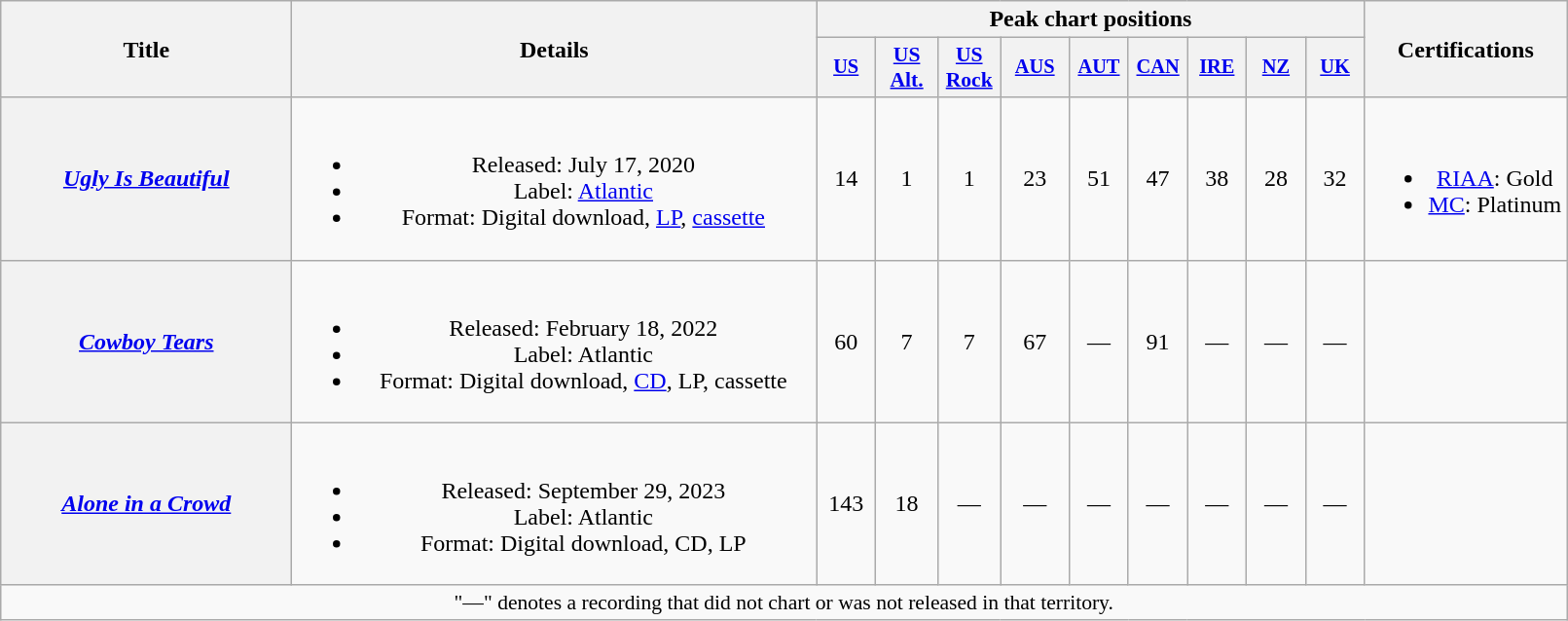<table class="wikitable plainrowheaders" style="text-align:center;">
<tr>
<th scope="col" rowspan="2" style="width:12em;">Title</th>
<th scope="col" rowspan="2" style="width:22em;">Details</th>
<th scope="col" colspan="9">Peak chart positions</th>
<th scope="col" rowspan="2">Certifications</th>
</tr>
<tr>
<th scope="col" style="width:2.5em;font-size:85%;"><a href='#'>US</a><br></th>
<th scope="col" style="width:2.5em;font-size:90%;"><a href='#'>US<br>Alt.</a><br></th>
<th scope="col" style="width:2.5em;font-size:90%;"><a href='#'>US<br>Rock</a><br></th>
<th scope="col" style="width:3em;font-size:85%;"><a href='#'>AUS</a><br></th>
<th scope="col" style="width:2.5em;font-size:85%;"><a href='#'>AUT</a><br></th>
<th scope="col" style="width:2.5em;font-size:85%;"><a href='#'>CAN</a><br></th>
<th scope="col" style="width:2.5em;font-size:85%;"><a href='#'>IRE</a><br></th>
<th scope="col" style="width:2.5em;font-size:85%;"><a href='#'>NZ</a><br></th>
<th scope="col" style="width:2.5em;font-size:85%;"><a href='#'>UK</a><br></th>
</tr>
<tr>
<th scope="row"><em><a href='#'>Ugly Is Beautiful</a></em></th>
<td><br><ul><li>Released: July 17, 2020</li><li>Label: <a href='#'>Atlantic</a></li><li>Format: Digital download, <a href='#'>LP</a>, <a href='#'>cassette</a></li></ul></td>
<td>14</td>
<td>1</td>
<td>1</td>
<td>23</td>
<td>51</td>
<td>47</td>
<td>38</td>
<td>28</td>
<td>32</td>
<td><br><ul><li><a href='#'>RIAA</a>: Gold</li><li><a href='#'>MC</a>: Platinum</li></ul></td>
</tr>
<tr>
<th scope="row"><em><a href='#'>Cowboy Tears</a></em></th>
<td><br><ul><li>Released: February 18, 2022</li><li>Label: Atlantic</li><li>Format: Digital download, <a href='#'>CD</a>, LP, cassette</li></ul></td>
<td>60</td>
<td>7</td>
<td>7</td>
<td>67</td>
<td>—</td>
<td>91</td>
<td>—</td>
<td>—</td>
<td>—</td>
<td></td>
</tr>
<tr>
<th scope="row"><em><a href='#'>Alone in a Crowd</a></em></th>
<td><br><ul><li>Released: September 29, 2023</li><li>Label: Atlantic</li><li>Format: Digital download, CD, LP</li></ul></td>
<td>143</td>
<td>18</td>
<td>—</td>
<td>—</td>
<td>—</td>
<td>—</td>
<td>—</td>
<td>—</td>
<td>—</td>
<td></td>
</tr>
<tr>
<td colspan="12" style="font-size:90%">"—" denotes a recording that did not chart or was not released in that territory.</td>
</tr>
</table>
